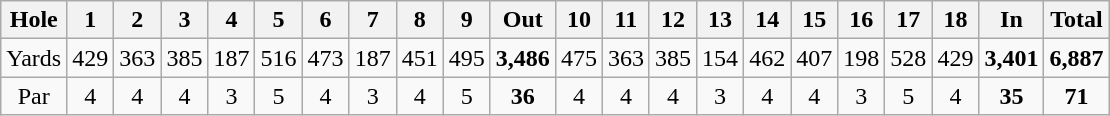<table class="wikitable" style="text-align:center">
<tr>
<th>Hole</th>
<th>1</th>
<th>2</th>
<th>3</th>
<th>4</th>
<th>5</th>
<th>6</th>
<th>7</th>
<th>8</th>
<th>9</th>
<th>Out</th>
<th>10</th>
<th>11</th>
<th>12</th>
<th>13</th>
<th>14</th>
<th>15</th>
<th>16</th>
<th>17</th>
<th>18</th>
<th>In</th>
<th>Total</th>
</tr>
<tr>
<td>Yards</td>
<td>429</td>
<td>363</td>
<td>385</td>
<td>187</td>
<td>516</td>
<td>473</td>
<td>187</td>
<td>451</td>
<td>495</td>
<td><strong>3,486</strong></td>
<td>475</td>
<td>363</td>
<td>385</td>
<td>154</td>
<td>462</td>
<td>407</td>
<td>198</td>
<td>528</td>
<td>429</td>
<td><strong>3,401</strong></td>
<td><strong>6,887</strong></td>
</tr>
<tr>
<td>Par</td>
<td>4</td>
<td>4</td>
<td>4</td>
<td>3</td>
<td>5</td>
<td>4</td>
<td>3</td>
<td>4</td>
<td>5</td>
<td><strong>36</strong></td>
<td>4</td>
<td>4</td>
<td>4</td>
<td>3</td>
<td>4</td>
<td>4</td>
<td>3</td>
<td>5</td>
<td>4</td>
<td><strong>35</strong></td>
<td><strong>71</strong></td>
</tr>
</table>
